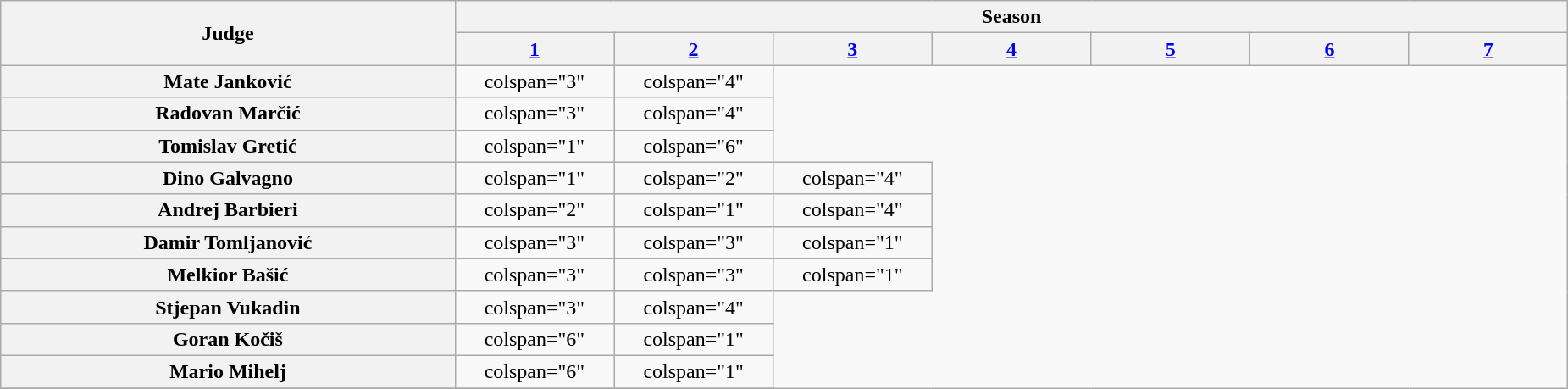<table class="wikitable plainrowheaders" style="text-align:center">
<tr>
<th rowspan="2" style="width:20%;" scope="col">Judge</th>
<th colspan="7">Season</th>
</tr>
<tr>
<th style="width:7%;" scope="colspan"><a href='#'>1</a></th>
<th style="width:7%;" scope="colspan"><a href='#'>2</a></th>
<th style="width:7%;" scope="colspan"><a href='#'>3</a></th>
<th style="width:7%;" scope="colspan"><a href='#'>4</a></th>
<th style="width:7%;" scope="colspan"><a href='#'>5</a></th>
<th style="width:7%;" scope="colspan"><a href='#'>6</a></th>
<th style="width:7%;" scope="colspan"><a href='#'>7</a></th>
</tr>
<tr>
<th scope="row" style="text-align: center;">Mate Janković</th>
<td>colspan="3" </td>
<td>colspan="4" </td>
</tr>
<tr>
<th scope="row" style="text-align: center;">Radovan Marčić</th>
<td>colspan="3" </td>
<td>colspan="4" </td>
</tr>
<tr>
<th scope="row" style="text-align: center;">Tomislav Gretić</th>
<td>colspan="1" </td>
<td>colspan="6" </td>
</tr>
<tr>
<th scope="row" style="text-align: center;">Dino Galvagno</th>
<td>colspan="1" </td>
<td>colspan="2" </td>
<td>colspan="4" </td>
</tr>
<tr>
<th scope="row" style="text-align: center;">Andrej Barbieri</th>
<td>colspan="2" </td>
<td>colspan="1" </td>
<td>colspan="4" </td>
</tr>
<tr>
<th scope="row" style="text-align: center;">Damir Tomljanović</th>
<td>colspan="3" </td>
<td>colspan="3" </td>
<td>colspan="1" </td>
</tr>
<tr>
<th scope="row" style="text-align: center;">Melkior Bašić</th>
<td>colspan="3" </td>
<td>colspan="3" </td>
<td>colspan="1" </td>
</tr>
<tr>
<th scope="row" style="text-align: center;">Stjepan Vukadin</th>
<td>colspan="3" </td>
<td>colspan="4" </td>
</tr>
<tr>
<th scope="row" style="text-align: center;">Goran Kočiš</th>
<td>colspan="6" </td>
<td>colspan="1" </td>
</tr>
<tr>
<th scope="row" style="text-align: center;">Mario Mihelj</th>
<td>colspan="6" </td>
<td>colspan="1" </td>
</tr>
<tr>
</tr>
</table>
